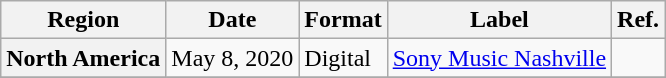<table class="wikitable plainrowheaders">
<tr>
<th scope="col">Region</th>
<th scope="col">Date</th>
<th scope="col">Format</th>
<th scope="col">Label</th>
<th scope="col">Ref.</th>
</tr>
<tr>
<th scope="row">North America</th>
<td>May 8, 2020</td>
<td>Digital</td>
<td><a href='#'>Sony Music Nashville</a></td>
<td></td>
</tr>
<tr>
</tr>
</table>
